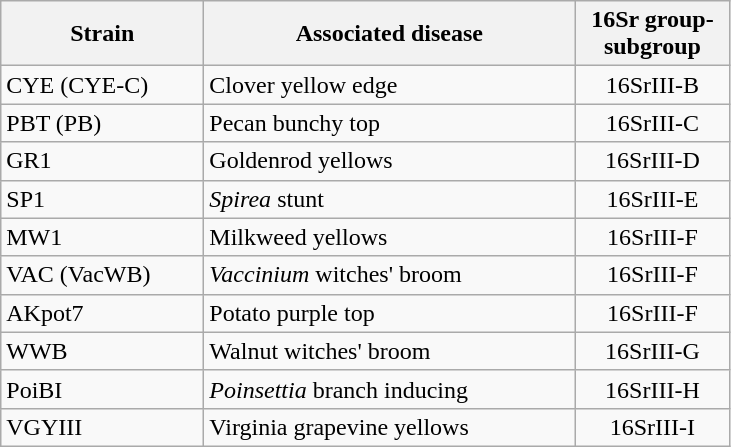<table class="wikitable">
<tr>
<th scope="col" style="width: 8em;">Strain</th>
<th scope="col" style="width: 15em;">Associated disease</th>
<th scope="col" style="width: 6em; text-align: center;">16Sr group-subgroup</th>
</tr>
<tr style="vertical-align: top;">
<td>CYE (CYE-C)</td>
<td>Clover yellow edge</td>
<td style="text-align: center;">16SrIII-B</td>
</tr>
<tr style="vertical-align: top;">
<td>PBT (PB)</td>
<td>Pecan bunchy top</td>
<td style="text-align: center;">16SrIII-C</td>
</tr>
<tr style="vertical-align: top;">
<td>GR1</td>
<td>Goldenrod yellows</td>
<td style="text-align: center;">16SrIII-D</td>
</tr>
<tr style="vertical-align: top;">
<td>SP1</td>
<td><em>Spirea</em> stunt</td>
<td style="text-align: center;">16SrIII-E</td>
</tr>
<tr style="vertical-align: top;">
<td>MW1</td>
<td>Milkweed yellows</td>
<td style="text-align: center;">16SrIII-F</td>
</tr>
<tr style="vertical-align: top;">
<td>VAC (VacWB)</td>
<td><em>Vaccinium</em> witches' broom</td>
<td style="text-align: center;">16SrIII-F</td>
</tr>
<tr style="vertical-align: top;">
<td>AKpot7</td>
<td>Potato purple top</td>
<td style="text-align: center;">16SrIII-F</td>
</tr>
<tr style="vertical-align: top;">
<td>WWB</td>
<td>Walnut witches' broom</td>
<td style="text-align: center;">16SrIII-G</td>
</tr>
<tr style="vertical-align: top;">
<td>PoiBI</td>
<td><em>Poinsettia</em> branch inducing</td>
<td style="text-align: center;">16SrIII-H</td>
</tr>
<tr style="vertical-align: top;">
<td>VGYIII</td>
<td>Virginia grapevine yellows</td>
<td style="text-align: center;">16SrIII-I</td>
</tr>
</table>
